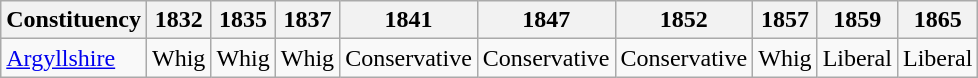<table class=wikitable sortable>
<tr>
<th>Constituency</th>
<th>1832</th>
<th>1835</th>
<th>1837</th>
<th>1841</th>
<th>1847</th>
<th>1852</th>
<th>1857</th>
<th>1859</th>
<th>1865</th>
</tr>
<tr>
<td><a href='#'>Argyllshire</a></td>
<td bgcolor=>Whig</td>
<td bgcolor=>Whig</td>
<td bgcolor=>Whig</td>
<td bgcolor=>Conservative</td>
<td bgcolor=>Conservative</td>
<td bgcolor=>Conservative</td>
<td bgcolor=>Whig</td>
<td bgcolor=>Liberal</td>
<td bgcolor=>Liberal</td>
</tr>
</table>
